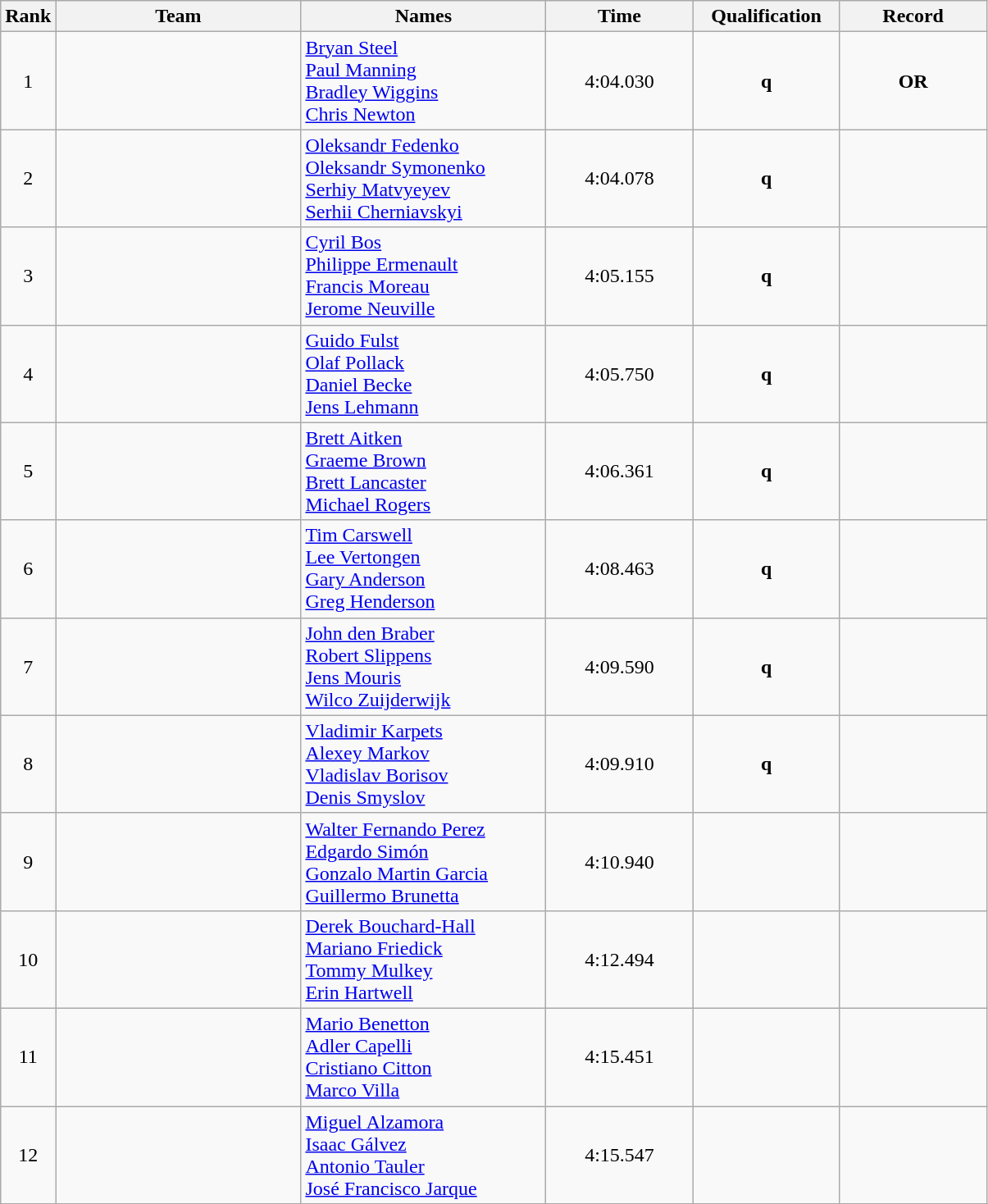<table class="wikitable sortable" style="text-align:center;">
<tr>
<th>Rank</th>
<th style="width:12em;">Team</th>
<th style="width:12em;">Names</th>
<th style="width:7em;">Time</th>
<th style="width:7em;">Qualification</th>
<th style="width:7em;">Record</th>
</tr>
<tr>
<td>1</td>
<td align=left></td>
<td align=left><a href='#'>Bryan Steel</a><br><a href='#'>Paul Manning</a><br><a href='#'>Bradley Wiggins</a><br><a href='#'>Chris Newton</a></td>
<td>4:04.030</td>
<td><strong>q</strong></td>
<td><strong>OR</strong></td>
</tr>
<tr>
<td>2</td>
<td align=left></td>
<td align=left><a href='#'>Oleksandr Fedenko</a><br><a href='#'>Oleksandr Symonenko</a><br><a href='#'>Serhiy Matvyeyev</a><br><a href='#'>Serhii Cherniavskyi</a></td>
<td>4:04.078</td>
<td><strong>q</strong></td>
<td></td>
</tr>
<tr>
<td>3</td>
<td align=left></td>
<td align=left><a href='#'>Cyril Bos</a><br><a href='#'>Philippe Ermenault</a><br><a href='#'>Francis Moreau</a><br><a href='#'>Jerome Neuville</a></td>
<td>4:05.155</td>
<td><strong>q</strong></td>
<td></td>
</tr>
<tr>
<td>4</td>
<td align=left></td>
<td align=left><a href='#'>Guido Fulst</a><br><a href='#'>Olaf Pollack</a><br><a href='#'>Daniel Becke</a><br><a href='#'>Jens Lehmann</a></td>
<td>4:05.750</td>
<td><strong>q</strong></td>
<td></td>
</tr>
<tr>
<td>5</td>
<td align=left></td>
<td align=left><a href='#'>Brett Aitken</a><br><a href='#'>Graeme Brown</a><br><a href='#'>Brett Lancaster</a><br><a href='#'>Michael Rogers</a></td>
<td>4:06.361</td>
<td><strong>q</strong></td>
<td></td>
</tr>
<tr>
<td>6</td>
<td align=left></td>
<td align=left><a href='#'>Tim Carswell</a><br><a href='#'>Lee Vertongen</a><br><a href='#'>Gary Anderson</a><br><a href='#'>Greg Henderson</a></td>
<td>4:08.463</td>
<td><strong>q</strong></td>
<td></td>
</tr>
<tr>
<td>7</td>
<td align=left></td>
<td align=left><a href='#'>John den Braber</a> <br><a href='#'>Robert Slippens</a><br><a href='#'>Jens Mouris</a><br><a href='#'>Wilco Zuijderwijk</a></td>
<td>4:09.590</td>
<td><strong>q</strong></td>
<td></td>
</tr>
<tr>
<td>8</td>
<td align=left></td>
<td align=left><a href='#'>Vladimir Karpets</a><br><a href='#'>Alexey Markov</a><br><a href='#'>Vladislav Borisov</a><br><a href='#'>Denis Smyslov</a></td>
<td>4:09.910</td>
<td><strong>q</strong></td>
<td></td>
</tr>
<tr>
<td>9</td>
<td align=left></td>
<td align=left><a href='#'>Walter Fernando Perez</a><br><a href='#'>Edgardo Simón</a><br><a href='#'>Gonzalo Martin Garcia</a><br><a href='#'>Guillermo Brunetta</a></td>
<td>4:10.940</td>
<td></td>
<td></td>
</tr>
<tr>
<td>10</td>
<td align=left></td>
<td align=left><a href='#'>Derek Bouchard-Hall</a><br><a href='#'>Mariano Friedick</a><br><a href='#'>Tommy Mulkey</a><br><a href='#'>Erin Hartwell</a></td>
<td>4:12.494</td>
<td></td>
<td></td>
</tr>
<tr>
<td>11</td>
<td align=left></td>
<td align=left><a href='#'>Mario Benetton</a><br><a href='#'>Adler Capelli</a><br><a href='#'>Cristiano Citton</a><br><a href='#'>Marco Villa</a></td>
<td>4:15.451</td>
<td></td>
<td></td>
</tr>
<tr>
<td>12</td>
<td align=left></td>
<td align=left><a href='#'>Miguel Alzamora</a><br><a href='#'>Isaac Gálvez</a><br><a href='#'>Antonio Tauler</a><br><a href='#'>José Francisco Jarque</a></td>
<td>4:15.547</td>
<td></td>
<td></td>
</tr>
</table>
